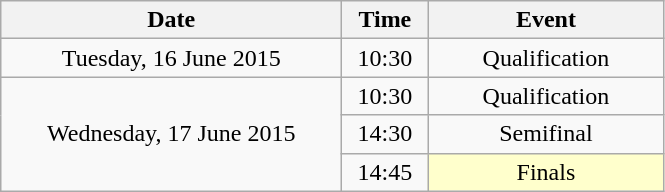<table class = "wikitable" style="text-align:center;">
<tr>
<th width=220>Date</th>
<th width=50>Time</th>
<th width=150>Event</th>
</tr>
<tr>
<td>Tuesday, 16 June 2015</td>
<td>10:30</td>
<td>Qualification</td>
</tr>
<tr>
<td rowspan=3>Wednesday, 17 June 2015</td>
<td>10:30</td>
<td>Qualification</td>
</tr>
<tr>
<td>14:30</td>
<td>Semifinal</td>
</tr>
<tr>
<td>14:45</td>
<td bgcolor=ffffcc>Finals</td>
</tr>
</table>
